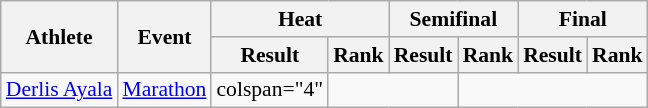<table class="wikitable" style="font-size:90%">
<tr>
<th rowspan="2">Athlete</th>
<th rowspan="2">Event</th>
<th colspan="2">Heat</th>
<th colspan="2">Semifinal</th>
<th colspan="2">Final</th>
</tr>
<tr>
<th>Result</th>
<th>Rank</th>
<th>Result</th>
<th>Rank</th>
<th>Result</th>
<th>Rank</th>
</tr>
<tr style=text-align:center>
<td style=text-align:left><a href='#'>Derlis Ayala</a></td>
<td style=text-align:left><a href='#'>Marathon</a></td>
<td>colspan="4" </td>
<td colspan="2"></td>
</tr>
</table>
